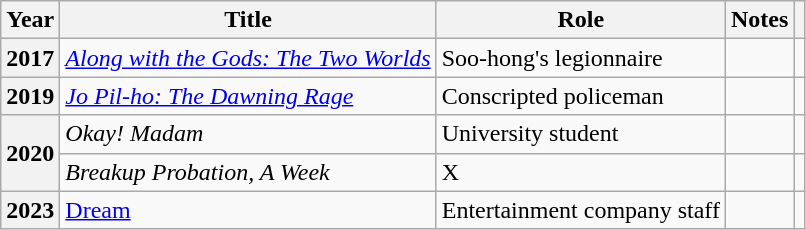<table class="wikitable sortable plainrowheaders">
<tr>
<th scope="col">Year</th>
<th scope="col">Title</th>
<th scope="col">Role</th>
<th scope="col">Notes</th>
<th scope="col" class="unsortable"></th>
</tr>
<tr>
<th scope="row">2017</th>
<td><em><a href='#'>Along with the Gods: The Two Worlds</a></em></td>
<td>Soo-hong's legionnaire</td>
<td></td>
<td></td>
</tr>
<tr>
<th scope="row">2019</th>
<td><em><a href='#'>Jo Pil-ho: The Dawning Rage</a></em></td>
<td>Conscripted policeman</td>
<td></td>
<td></td>
</tr>
<tr>
<th scope="row" rowspan=2>2020</th>
<td><em>Okay! Madam</em></td>
<td>University student</td>
<td></td>
<td></td>
</tr>
<tr>
<td><em>Breakup Probation, A Week</td>
<td>X</td>
<td></td>
<td></td>
</tr>
<tr>
<th scope="row">2023</th>
<td></em><a href='#'>Dream</a><em></td>
<td>Entertainment company staff</td>
<td></td>
<td></td>
</tr>
</table>
